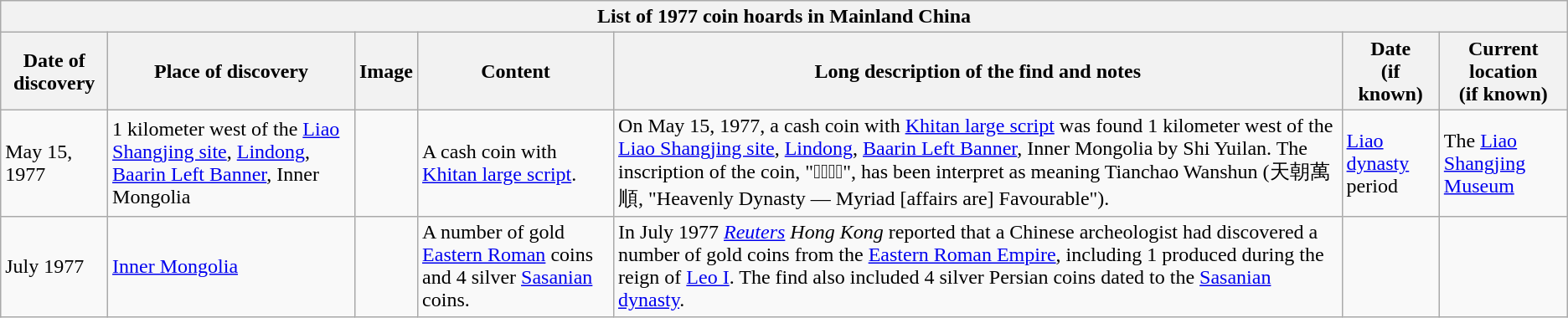<table class="wikitable" style="font-size: 100%">
<tr>
<th colspan=7>List of 1977 coin hoards in Mainland China</th>
</tr>
<tr>
<th>Date of discovery</th>
<th>Place of discovery</th>
<th>Image</th>
<th>Content</th>
<th>Long description of the find and notes</th>
<th>Date<br>(if known)</th>
<th>Current location<br>(if known)</th>
</tr>
<tr>
<td>May 15, 1977</td>
<td>1 kilometer west of the <a href='#'>Liao Shangjing site</a>, <a href='#'>Lindong</a>, <a href='#'>Baarin Left Banner</a>, Inner Mongolia</td>
<td></td>
<td>A cash coin with <a href='#'>Khitan large script</a>.</td>
<td>On May 15, 1977, a cash coin with <a href='#'>Khitan large script</a> was found 1 kilometer west of the <a href='#'>Liao Shangjing site</a>, <a href='#'>Lindong</a>, <a href='#'>Baarin Left Banner</a>, Inner Mongolia by Shi Yuilan. The inscription of the coin, "", has been interpret as meaning Tianchao Wanshun (天朝萬順, "Heavenly Dynasty — Myriad [affairs are] Favourable").</td>
<td><a href='#'>Liao dynasty</a> period</td>
<td>The <a href='#'>Liao Shangjing Museum</a></td>
</tr>
<tr>
<td>July 1977</td>
<td><a href='#'>Inner Mongolia</a></td>
<td></td>
<td>A number of gold <a href='#'>Eastern Roman</a> coins and 4 silver <a href='#'>Sasanian</a> coins.</td>
<td>In July 1977 <em><a href='#'>Reuters</a> Hong Kong</em> reported that a Chinese archeologist had discovered a number of gold coins from the <a href='#'>Eastern Roman Empire</a>, including 1 produced during the reign of <a href='#'>Leo I</a>. The find also included 4 silver Persian coins dated to the <a href='#'>Sasanian dynasty</a>.</td>
<td></td>
<td></td>
</tr>
</table>
